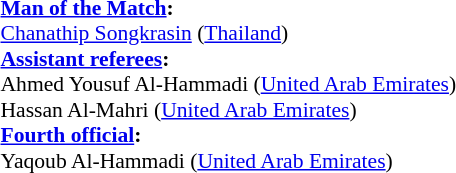<table style="width:100%;font-size:90%">
<tr>
<td><br><strong><a href='#'>Man of the Match</a>:</strong>	
<br><a href='#'>Chanathip Songkrasin</a> (<a href='#'>Thailand</a>)<br><strong><a href='#'>Assistant referees</a>:</strong>
<br>Ahmed Yousuf Al-Hammadi (<a href='#'>United Arab Emirates</a>)
<br>Hassan Al-Mahri (<a href='#'>United Arab Emirates</a>)
<br><strong><a href='#'>Fourth official</a>:</strong>
<br>Yaqoub Al-Hammadi (<a href='#'>United Arab Emirates</a>)</td>
</tr>
</table>
